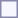<table style="border:1px solid #8888aa; background-color:#f7f8ff; padding:5px; font-size:95%; margin: 0px 12px 12px 0px;">
</table>
